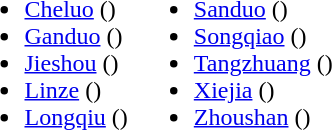<table>
<tr>
<td valign="top"><br><ul><li><a href='#'>Cheluo</a> ()</li><li><a href='#'>Ganduo</a> ()</li><li><a href='#'>Jieshou</a> ()</li><li><a href='#'>Linze</a> ()</li><li><a href='#'>Longqiu</a> ()</li></ul></td>
<td valign="top"><br><ul><li><a href='#'>Sanduo</a> ()</li><li><a href='#'>Songqiao</a> ()</li><li><a href='#'>Tangzhuang</a> ()</li><li><a href='#'>Xiejia</a>  ()</li><li><a href='#'>Zhoushan</a>  ()</li></ul></td>
</tr>
</table>
